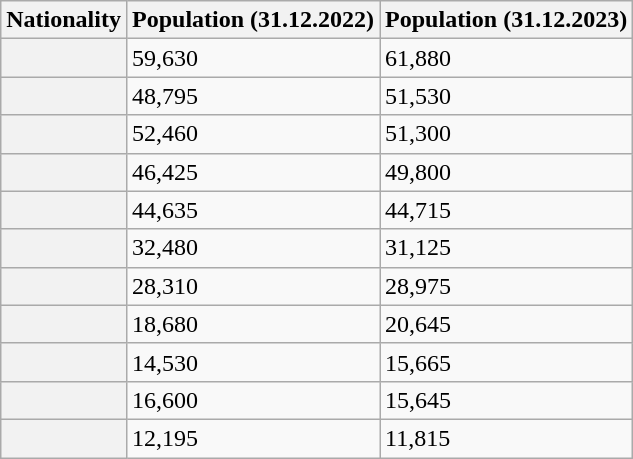<table class="wikitable floatright plainrowheaders">
<tr>
<th scope=col>Nationality</th>
<th scope=col>Population (31.12.2022)</th>
<th scope=col>Population (31.12.2023)</th>
</tr>
<tr>
<th scope=row></th>
<td>59,630</td>
<td>61,880</td>
</tr>
<tr>
<th scope=row></th>
<td>48,795</td>
<td>51,530</td>
</tr>
<tr>
<th scope=row></th>
<td>52,460</td>
<td>51,300</td>
</tr>
<tr>
<th scope=row></th>
<td>46,425</td>
<td>49,800</td>
</tr>
<tr>
<th scope=row></th>
<td>44,635</td>
<td>44,715</td>
</tr>
<tr>
<th scope=row></th>
<td>32,480</td>
<td>31,125</td>
</tr>
<tr>
<th scope=row></th>
<td>28,310</td>
<td>28,975</td>
</tr>
<tr>
<th scope=row></th>
<td>18,680</td>
<td>20,645</td>
</tr>
<tr>
<th scope=row></th>
<td>14,530</td>
<td>15,665</td>
</tr>
<tr>
<th scope=row></th>
<td>16,600</td>
<td>15,645</td>
</tr>
<tr>
<th scope=row></th>
<td>12,195</td>
<td>11,815</td>
</tr>
</table>
